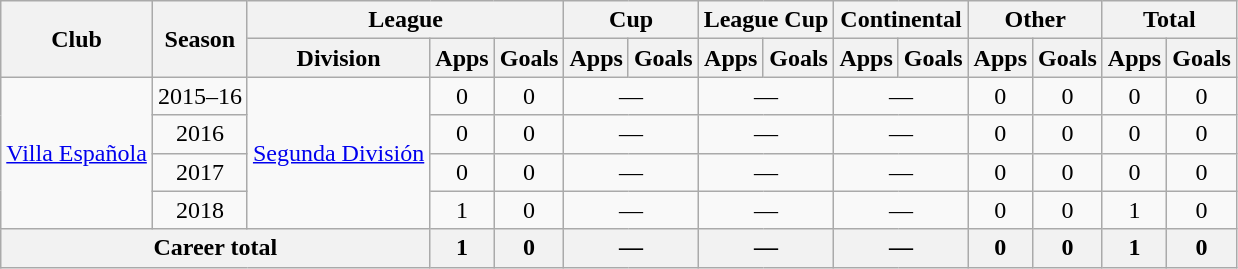<table class="wikitable" style="text-align:center">
<tr>
<th rowspan="2">Club</th>
<th rowspan="2">Season</th>
<th colspan="3">League</th>
<th colspan="2">Cup</th>
<th colspan="2">League Cup</th>
<th colspan="2">Continental</th>
<th colspan="2">Other</th>
<th colspan="2">Total</th>
</tr>
<tr>
<th>Division</th>
<th>Apps</th>
<th>Goals</th>
<th>Apps</th>
<th>Goals</th>
<th>Apps</th>
<th>Goals</th>
<th>Apps</th>
<th>Goals</th>
<th>Apps</th>
<th>Goals</th>
<th>Apps</th>
<th>Goals</th>
</tr>
<tr>
<td rowspan="4"><a href='#'>Villa Española</a></td>
<td>2015–16</td>
<td rowspan="4"><a href='#'>Segunda División</a></td>
<td>0</td>
<td>0</td>
<td colspan="2">—</td>
<td colspan="2">—</td>
<td colspan="2">—</td>
<td>0</td>
<td>0</td>
<td>0</td>
<td>0</td>
</tr>
<tr>
<td>2016</td>
<td>0</td>
<td>0</td>
<td colspan="2">—</td>
<td colspan="2">—</td>
<td colspan="2">—</td>
<td>0</td>
<td>0</td>
<td>0</td>
<td>0</td>
</tr>
<tr>
<td>2017</td>
<td>0</td>
<td>0</td>
<td colspan="2">—</td>
<td colspan="2">—</td>
<td colspan="2">—</td>
<td>0</td>
<td>0</td>
<td>0</td>
<td>0</td>
</tr>
<tr>
<td>2018</td>
<td>1</td>
<td>0</td>
<td colspan="2">—</td>
<td colspan="2">—</td>
<td colspan="2">—</td>
<td>0</td>
<td>0</td>
<td>1</td>
<td>0</td>
</tr>
<tr>
<th colspan="3">Career total</th>
<th>1</th>
<th>0</th>
<th colspan="2">—</th>
<th colspan="2">—</th>
<th colspan="2">—</th>
<th>0</th>
<th>0</th>
<th>1</th>
<th>0</th>
</tr>
</table>
